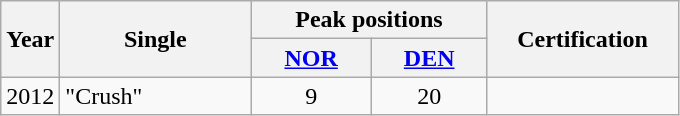<table class="wikitable">
<tr>
<th rowspan="2" width="10">Year</th>
<th rowspan="2" width="120">Single</th>
<th colspan="2" width="150">Peak positions</th>
<th rowspan="2" width="120">Certification</th>
</tr>
<tr>
<th width="20"><a href='#'>NOR</a></th>
<th width="20"><a href='#'>DEN</a></th>
</tr>
<tr>
<td>2012</td>
<td>"Crush"</td>
<td style="text-align:center;">9</td>
<td style="text-align:center;">20</td>
<td></td>
</tr>
</table>
